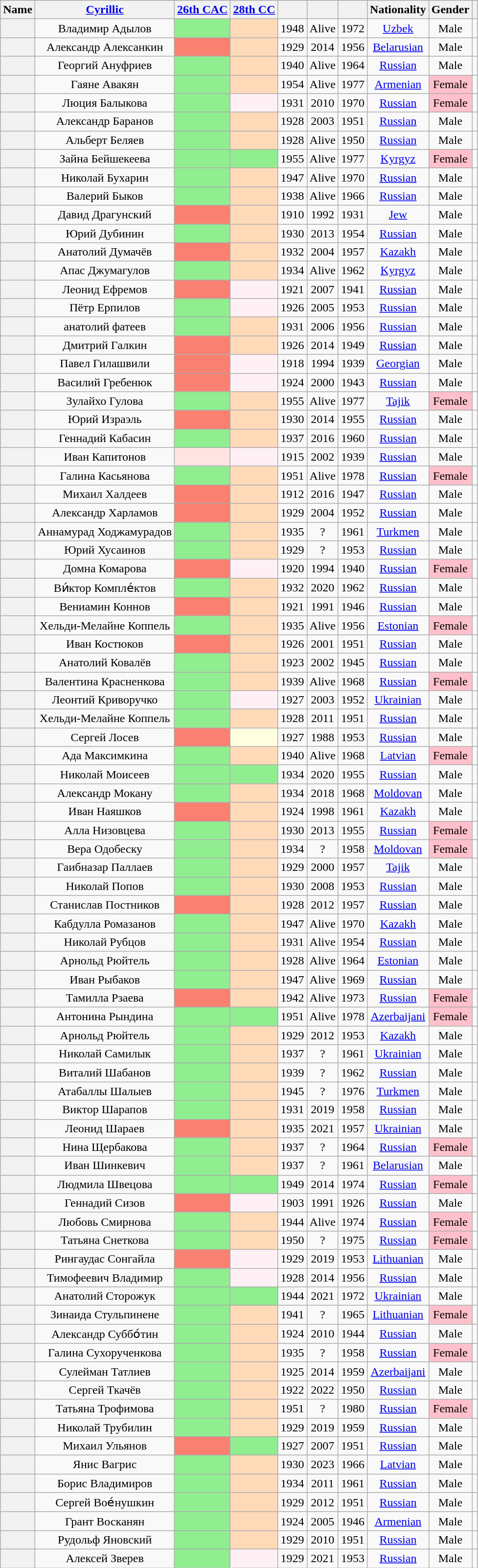<table class="wikitable sortable" style=text-align:center>
<tr>
<th scope="col">Name</th>
<th scope="col" class="unsortable"><a href='#'>Cyrillic</a></th>
<th scope="col"><a href='#'>26th CAC</a></th>
<th scope="col"><a href='#'>28th CC</a></th>
<th scope="col"></th>
<th scope="col"></th>
<th scope="col"></th>
<th scope="col">Nationality</th>
<th scope="col">Gender</th>
<th scope="col" class="unsortable"></th>
</tr>
<tr>
<th align="center" scope="row" style="font-weight:normal;"></th>
<td>Владимир Адылов</td>
<td bgcolor = LightGreen></td>
<td bgcolor = PeachPuff></td>
<td>1948</td>
<td>Alive</td>
<td>1972</td>
<td><a href='#'>Uzbek</a></td>
<td>Male</td>
<td></td>
</tr>
<tr>
<th align="center" scope="row" style="font-weight:normal;"></th>
<td>Александр Алексанкин</td>
<td bgcolor = Salmon></td>
<td bgcolor = PeachPuff></td>
<td>1929</td>
<td>2014</td>
<td>1956</td>
<td><a href='#'>Belarusian</a></td>
<td>Male</td>
<td></td>
</tr>
<tr>
<th align="center" scope="row" style="font-weight:normal;"></th>
<td>Георгий Ануфриев</td>
<td bgcolor = LightGreen></td>
<td bgcolor = PeachPuff></td>
<td>1940</td>
<td>Alive</td>
<td>1964</td>
<td><a href='#'>Russian</a></td>
<td>Male</td>
<td></td>
</tr>
<tr>
<th align="center" scope="row" style="font-weight:normal;"></th>
<td>Гаяне Авакян</td>
<td bgcolor = LightGreen></td>
<td bgcolor = PeachPuff></td>
<td>1954</td>
<td>Alive</td>
<td>1977</td>
<td><a href='#'>Armenian</a></td>
<td style="background: Pink">Female</td>
<td></td>
</tr>
<tr>
<th align="center" scope="row" style="font-weight:normal;"></th>
<td>Люция Балыкова</td>
<td bgcolor = LightGreen></td>
<td bgcolor = LavenderBlush></td>
<td>1931</td>
<td>2010</td>
<td>1970</td>
<td><a href='#'>Russian</a></td>
<td style="background: Pink">Female</td>
<td></td>
</tr>
<tr>
<th align="center" scope="row" style="font-weight:normal;"></th>
<td>Александр Баранов</td>
<td bgcolor = LightGreen></td>
<td bgcolor = PeachPuff></td>
<td>1928</td>
<td>2003</td>
<td>1951</td>
<td><a href='#'>Russian</a></td>
<td>Male</td>
<td></td>
</tr>
<tr>
<th align="center" scope="row" style="font-weight:normal;"></th>
<td>Альберт Беляев</td>
<td bgcolor = LightGreen></td>
<td bgcolor = PeachPuff></td>
<td>1928</td>
<td>Alive</td>
<td>1950</td>
<td><a href='#'>Russian</a></td>
<td>Male</td>
<td></td>
</tr>
<tr>
<th align="center" scope="row" style="font-weight:normal;"></th>
<td>Зайна Бейшекеева</td>
<td bgcolor = LightGreen></td>
<td bgcolor = LightGreen></td>
<td>1955</td>
<td>Alive</td>
<td>1977</td>
<td><a href='#'>Kyrgyz</a></td>
<td style="background: Pink">Female</td>
<td></td>
</tr>
<tr>
<th align="center" scope="row" style="font-weight:normal;"></th>
<td>Николай Бухарин</td>
<td bgcolor = LightGreen></td>
<td bgcolor = PeachPuff></td>
<td>1947</td>
<td>Alive</td>
<td>1970</td>
<td><a href='#'>Russian</a></td>
<td>Male</td>
<td></td>
</tr>
<tr>
<th align="center" scope="row" style="font-weight:normal;"></th>
<td>Валерий Быков</td>
<td bgcolor = LightGreen></td>
<td bgcolor = PeachPuff></td>
<td>1938</td>
<td>Alive</td>
<td>1966</td>
<td><a href='#'>Russian</a></td>
<td>Male</td>
<td></td>
</tr>
<tr>
<th align="center" scope="row" style="font-weight:normal;"></th>
<td>Давид Драгунский</td>
<td bgcolor = Salmon></td>
<td bgcolor = PeachPuff></td>
<td>1910</td>
<td>1992</td>
<td>1931</td>
<td><a href='#'>Jew</a></td>
<td>Male</td>
<td></td>
</tr>
<tr>
<th align="center" scope="row" style="font-weight:normal;"></th>
<td>Юрий Дубинин</td>
<td bgcolor = LightGreen></td>
<td bgcolor = PeachPuff></td>
<td>1930</td>
<td>2013</td>
<td>1954</td>
<td><a href='#'>Russian</a></td>
<td>Male</td>
<td></td>
</tr>
<tr>
<th align="center" scope="row" style="font-weight:normal;"></th>
<td>Анатолий Думачёв</td>
<td bgcolor = Salmon></td>
<td bgcolor = PeachPuff></td>
<td>1932</td>
<td>2004</td>
<td>1957</td>
<td><a href='#'>Kazakh</a></td>
<td>Male</td>
<td></td>
</tr>
<tr>
<th align="center" scope="row" style="font-weight:normal;"></th>
<td>Апас Джумагулов</td>
<td bgcolor = LightGreen></td>
<td bgcolor = PeachPuff></td>
<td>1934</td>
<td>Alive</td>
<td>1962</td>
<td><a href='#'>Kyrgyz</a></td>
<td>Male</td>
<td></td>
</tr>
<tr>
<th align="center" scope="row" style="font-weight:normal;"></th>
<td>Леонид Ефремов</td>
<td bgcolor = Salmon></td>
<td bgcolor = LavenderBlush></td>
<td>1921</td>
<td>2007</td>
<td>1941</td>
<td><a href='#'>Russian</a></td>
<td>Male</td>
<td></td>
</tr>
<tr>
<th align="center" scope="row" style="font-weight:normal;"></th>
<td>Пётр Ерпилов</td>
<td bgcolor = LightGreen></td>
<td bgcolor = LavenderBlush></td>
<td>1926</td>
<td>2005</td>
<td>1953</td>
<td><a href='#'>Russian</a></td>
<td>Male</td>
<td></td>
</tr>
<tr>
<th align="center" scope="row" style="font-weight:normal;"></th>
<td>анатолий фатеев</td>
<td bgcolor = LightGreen></td>
<td bgcolor = PeachPuff></td>
<td>1931</td>
<td>2006</td>
<td>1956</td>
<td><a href='#'>Russian</a></td>
<td>Male</td>
<td></td>
</tr>
<tr>
<th align="center" scope="row" style="font-weight:normal;"></th>
<td>Дмитрий Галкин</td>
<td bgcolor = Salmon></td>
<td bgcolor = PeachPuff></td>
<td>1926</td>
<td>2014</td>
<td>1949</td>
<td><a href='#'>Russian</a></td>
<td>Male</td>
<td></td>
</tr>
<tr>
<th align="center" scope="row" style="font-weight:normal;"></th>
<td>Павел Гилашвили</td>
<td bgcolor = Salmon></td>
<td bgcolor = LavenderBlush></td>
<td>1918</td>
<td>1994</td>
<td>1939</td>
<td><a href='#'>Georgian</a></td>
<td>Male</td>
<td></td>
</tr>
<tr>
<th align="center" scope="row" style="font-weight:normal;"></th>
<td>Василий Гребенюк</td>
<td bgcolor = Salmon></td>
<td bgcolor = LavenderBlush></td>
<td>1924</td>
<td>2000</td>
<td>1943</td>
<td><a href='#'>Russian</a></td>
<td>Male</td>
<td></td>
</tr>
<tr>
<th align="center" scope="row" style="font-weight:normal;"></th>
<td>Зулайхо Гулова</td>
<td bgcolor = LightGreen></td>
<td bgcolor = PeachPuff></td>
<td>1955</td>
<td>Alive</td>
<td>1977</td>
<td><a href='#'>Tajik</a></td>
<td style="background: Pink">Female</td>
<td></td>
</tr>
<tr>
<th align="center" scope="row" style="font-weight:normal;"></th>
<td>Юрий Израэль</td>
<td bgcolor = Salmon></td>
<td bgcolor = PeachPuff></td>
<td>1930</td>
<td>2014</td>
<td>1955</td>
<td><a href='#'>Russian</a></td>
<td>Male</td>
<td></td>
</tr>
<tr>
<th align="center" scope="row" style="font-weight:normal;"></th>
<td>Геннадий Кабасин</td>
<td bgcolor = LightGreen></td>
<td bgcolor = PeachPuff></td>
<td>1937</td>
<td>2016</td>
<td>1960</td>
<td><a href='#'>Russian</a></td>
<td>Male</td>
<td></td>
</tr>
<tr>
<th align="center" scope="row" style="font-weight:normal;"></th>
<td>Иван Капитонов</td>
<td bgcolor = MistyRose></td>
<td bgcolor = LavenderBlush></td>
<td>1915</td>
<td>2002</td>
<td>1939</td>
<td><a href='#'>Russian</a></td>
<td>Male</td>
<td></td>
</tr>
<tr>
<th align="center" scope="row" style="font-weight:normal;"></th>
<td>Галина Касьянова</td>
<td bgcolor = LightGreen></td>
<td bgcolor = PeachPuff></td>
<td>1951</td>
<td>Alive</td>
<td>1978</td>
<td><a href='#'>Russian</a></td>
<td style="background: Pink">Female</td>
<td></td>
</tr>
<tr>
<th align="center" scope="row" style="font-weight:normal;"></th>
<td>Михаил Халдеев</td>
<td bgcolor = Salmon></td>
<td bgcolor = PeachPuff></td>
<td>1912</td>
<td>2016</td>
<td>1947</td>
<td><a href='#'>Russian</a></td>
<td>Male</td>
<td></td>
</tr>
<tr>
<th align="center" scope="row" style="font-weight:normal;"></th>
<td>Александр Харламов</td>
<td bgcolor = Salmon></td>
<td bgcolor = PeachPuff></td>
<td>1929</td>
<td>2004</td>
<td>1952</td>
<td><a href='#'>Russian</a></td>
<td>Male</td>
<td></td>
</tr>
<tr>
<th align="center" scope="row" style="font-weight:normal;"></th>
<td>Аннамурад Ходжамурадов</td>
<td bgcolor = LightGreen></td>
<td bgcolor = PeachPuff></td>
<td>1935</td>
<td>?</td>
<td>1961</td>
<td><a href='#'>Turkmen</a></td>
<td>Male</td>
<td></td>
</tr>
<tr>
<th align="center" scope="row" style="font-weight:normal;"></th>
<td>Юрий Хусаинов</td>
<td bgcolor = LightGreen></td>
<td bgcolor = PeachPuff></td>
<td>1929</td>
<td>?</td>
<td>1953</td>
<td><a href='#'>Russian</a></td>
<td>Male</td>
<td></td>
</tr>
<tr>
<th align="center" scope="row" style="font-weight:normal;"></th>
<td>Домна Комарова</td>
<td bgcolor = Salmon></td>
<td bgcolor = LavenderBlush></td>
<td>1920</td>
<td>1994</td>
<td>1940</td>
<td><a href='#'>Russian</a></td>
<td style="background: Pink">Female</td>
<td></td>
</tr>
<tr>
<th align="center" scope="row" style="font-weight:normal;"></th>
<td>Ви́ктор Компле́ктов</td>
<td bgcolor = LightGreen></td>
<td bgcolor = PeachPuff></td>
<td>1932</td>
<td>2020</td>
<td>1962</td>
<td><a href='#'>Russian</a></td>
<td>Male</td>
<td></td>
</tr>
<tr>
<th align="center" scope="row" style="font-weight:normal;"></th>
<td>Вениамин Коннов</td>
<td bgcolor = Salmon></td>
<td bgcolor = PeachPuff></td>
<td>1921</td>
<td>1991</td>
<td>1946</td>
<td><a href='#'>Russian</a></td>
<td>Male</td>
<td></td>
</tr>
<tr>
<th align="center" scope="row" style="font-weight:normal;"></th>
<td>Хельди-Мелайне Коппель</td>
<td bgcolor = LightGreen></td>
<td bgcolor = PeachPuff></td>
<td>1935</td>
<td>Alive</td>
<td>1956</td>
<td><a href='#'>Estonian</a></td>
<td style="background: Pink">Female</td>
<td></td>
</tr>
<tr>
<th align="center" scope="row" style="font-weight:normal;"></th>
<td>Иван Костюков</td>
<td bgcolor = Salmon></td>
<td bgcolor = PeachPuff></td>
<td>1926</td>
<td>2001</td>
<td>1951</td>
<td><a href='#'>Russian</a></td>
<td>Male</td>
<td></td>
</tr>
<tr>
<th align="center" scope="row" style="font-weight:normal;"></th>
<td>Анатолий Ковалёв</td>
<td bgcolor = LightGreen></td>
<td bgcolor = PeachPuff></td>
<td>1923</td>
<td>2002</td>
<td>1945</td>
<td><a href='#'>Russian</a></td>
<td>Male</td>
<td></td>
</tr>
<tr>
<th align="center" scope="row" style="font-weight:normal;"></th>
<td>Валентина Красненкова</td>
<td bgcolor = LightGreen></td>
<td bgcolor = PeachPuff></td>
<td>1939</td>
<td>Alive</td>
<td>1968</td>
<td><a href='#'>Russian</a></td>
<td style="background: Pink">Female</td>
<td></td>
</tr>
<tr>
<th align="center" scope="row" style="font-weight:normal;"></th>
<td>Леонтий Криворучко</td>
<td bgcolor = LightGreen></td>
<td bgcolor = LavenderBlush></td>
<td>1927</td>
<td>2003</td>
<td>1952</td>
<td><a href='#'>Ukrainian</a></td>
<td>Male</td>
<td></td>
</tr>
<tr>
<th align="center" scope="row" style="font-weight:normal;"></th>
<td>Хельди-Мелайне Коппель</td>
<td bgcolor = LightGreen></td>
<td bgcolor = PeachPuff></td>
<td>1928</td>
<td>2011</td>
<td>1951</td>
<td><a href='#'>Russian</a></td>
<td>Male</td>
<td></td>
</tr>
<tr>
<th align="center" scope="row" style="font-weight:normal;"></th>
<td>Сергей Лосев</td>
<td bgcolor = Salmon></td>
<td bgcolor = LightYellow></td>
<td>1927</td>
<td>1988</td>
<td>1953</td>
<td><a href='#'>Russian</a></td>
<td>Male</td>
<td></td>
</tr>
<tr>
<th align="center" scope="row" style="font-weight:normal;"></th>
<td>Ада Максимкина</td>
<td bgcolor = LightGreen></td>
<td bgcolor = PeachPuff></td>
<td>1940</td>
<td>Alive</td>
<td>1968</td>
<td><a href='#'>Latvian</a></td>
<td style="background: Pink">Female</td>
<td></td>
</tr>
<tr>
<th align="center" scope="row" style="font-weight:normal;"></th>
<td>Николай Моисеев</td>
<td bgcolor = LightGreen></td>
<td bgcolor = LightGreen></td>
<td>1934</td>
<td>2020</td>
<td>1955</td>
<td><a href='#'>Russian</a></td>
<td>Male</td>
<td></td>
</tr>
<tr>
<th align="center" scope="row" style="font-weight:normal;"></th>
<td>Александр Мокану</td>
<td bgcolor = LightGreen></td>
<td bgcolor = PeachPuff></td>
<td>1934</td>
<td>2018</td>
<td>1968</td>
<td><a href='#'>Moldovan</a></td>
<td>Male</td>
<td></td>
</tr>
<tr>
<th align="center" scope="row" style="font-weight:normal;"></th>
<td>Иван Наяшков</td>
<td bgcolor = Salmon></td>
<td bgcolor = PeachPuff></td>
<td>1924</td>
<td>1998</td>
<td>1961</td>
<td><a href='#'>Kazakh</a></td>
<td>Male</td>
<td></td>
</tr>
<tr>
<th align="center" scope="row" style="font-weight:normal;"></th>
<td>Алла Низовцева</td>
<td bgcolor = LightGreen></td>
<td bgcolor = PeachPuff></td>
<td>1930</td>
<td>2013</td>
<td>1955</td>
<td><a href='#'>Russian</a></td>
<td style="background: Pink">Female</td>
<td></td>
</tr>
<tr>
<th align="center" scope="row" style="font-weight:normal;"></th>
<td>Вера Одобеску</td>
<td bgcolor = LightGreen></td>
<td bgcolor = PeachPuff></td>
<td>1934</td>
<td>?</td>
<td>1958</td>
<td><a href='#'>Moldovan</a></td>
<td style="background: Pink">Female</td>
<td></td>
</tr>
<tr>
<th align="center" scope="row" style="font-weight:normal;"></th>
<td>Гаибназар Паллаев</td>
<td bgcolor = LightGreen></td>
<td bgcolor = PeachPuff></td>
<td>1929</td>
<td>2000</td>
<td>1957</td>
<td><a href='#'>Tajik</a></td>
<td>Male</td>
<td></td>
</tr>
<tr>
<th align="center" scope="row" style="font-weight:normal;"></th>
<td>Николай Попов</td>
<td bgcolor = LightGreen></td>
<td bgcolor = PeachPuff></td>
<td>1930</td>
<td>2008</td>
<td>1953</td>
<td><a href='#'>Russian</a></td>
<td>Male</td>
<td></td>
</tr>
<tr>
<th align="center" scope="row" style="font-weight:normal;"></th>
<td>Станислав Постников</td>
<td bgcolor = Salmon></td>
<td bgcolor = PeachPuff></td>
<td>1928</td>
<td>2012</td>
<td>1957</td>
<td><a href='#'>Russian</a></td>
<td>Male</td>
<td></td>
</tr>
<tr>
<th align="center" scope="row" style="font-weight:normal;"></th>
<td>Кабдулла Ромазанов</td>
<td bgcolor = LightGreen></td>
<td bgcolor = PeachPuff></td>
<td>1947</td>
<td>Alive</td>
<td>1970</td>
<td><a href='#'>Kazakh</a></td>
<td>Male</td>
<td></td>
</tr>
<tr>
<th align="center" scope="row" style="font-weight:normal;"></th>
<td>Николай Рубцов</td>
<td bgcolor = LightGreen></td>
<td bgcolor = PeachPuff></td>
<td>1931</td>
<td>Alive</td>
<td>1954</td>
<td><a href='#'>Russian</a></td>
<td>Male</td>
<td></td>
</tr>
<tr>
<th align="center" scope="row" style="font-weight:normal;"></th>
<td>Арнольд Рюйтель</td>
<td bgcolor = LightGreen></td>
<td bgcolor = PeachPuff></td>
<td>1928</td>
<td>Alive</td>
<td>1964</td>
<td><a href='#'>Estonian</a></td>
<td>Male</td>
<td></td>
</tr>
<tr>
<th align="center" scope="row" style="font-weight:normal;"></th>
<td>Иван Рыбаков</td>
<td bgcolor = LightGreen></td>
<td bgcolor = PeachPuff></td>
<td>1947</td>
<td>Alive</td>
<td>1969</td>
<td><a href='#'>Russian</a></td>
<td>Male</td>
<td></td>
</tr>
<tr>
<th align="center" scope="row" style="font-weight:normal;"></th>
<td>Тамилла Рзаева</td>
<td bgcolor = Salmon></td>
<td bgcolor = PeachPuff></td>
<td>1942</td>
<td>Alive</td>
<td>1973</td>
<td><a href='#'>Russian</a></td>
<td style="background: Pink">Female</td>
<td></td>
</tr>
<tr>
<th align="center" scope="row" style="font-weight:normal;"></th>
<td>Антонина Рындина</td>
<td bgcolor = LightGreen></td>
<td bgcolor = LightGreen></td>
<td>1951</td>
<td>Alive</td>
<td>1978</td>
<td><a href='#'>Azerbaijani</a></td>
<td style="background: Pink">Female</td>
<td></td>
</tr>
<tr>
<th align="center" scope="row" style="font-weight:normal;"></th>
<td>Арнольд Рюйтель</td>
<td bgcolor = LightGreen></td>
<td bgcolor = PeachPuff></td>
<td>1929</td>
<td>2012</td>
<td>1953</td>
<td><a href='#'>Kazakh</a></td>
<td>Male</td>
<td></td>
</tr>
<tr>
<th align="center" scope="row" style="font-weight:normal;"></th>
<td>Николай Самилык</td>
<td bgcolor = LightGreen></td>
<td bgcolor = PeachPuff></td>
<td>1937</td>
<td>?</td>
<td>1961</td>
<td><a href='#'>Ukrainian</a></td>
<td>Male</td>
<td></td>
</tr>
<tr>
<th align="center" scope="row" style="font-weight:normal;"></th>
<td>Виталий Шабанов</td>
<td bgcolor = LightGreen></td>
<td bgcolor = PeachPuff></td>
<td>1939</td>
<td>?</td>
<td>1962</td>
<td><a href='#'>Russian</a></td>
<td>Male</td>
<td></td>
</tr>
<tr>
<th align="center" scope="row" style="font-weight:normal;"></th>
<td>Атабаллы Шалыев</td>
<td bgcolor = LightGreen></td>
<td bgcolor = PeachPuff></td>
<td>1945</td>
<td>?</td>
<td>1976</td>
<td><a href='#'>Turkmen</a></td>
<td>Male</td>
<td></td>
</tr>
<tr>
<th align="center" scope="row" style="font-weight:normal;"></th>
<td>Виктор Шарапов</td>
<td bgcolor = LightGreen></td>
<td bgcolor = PeachPuff></td>
<td>1931</td>
<td>2019</td>
<td>1958</td>
<td><a href='#'>Russian</a></td>
<td>Male</td>
<td></td>
</tr>
<tr>
<th align="center" scope="row" style="font-weight:normal;"></th>
<td>Леонид Шараев</td>
<td bgcolor = Salmon></td>
<td bgcolor = PeachPuff></td>
<td>1935</td>
<td>2021</td>
<td>1957</td>
<td><a href='#'>Ukrainian</a></td>
<td>Male</td>
<td></td>
</tr>
<tr>
<th align="center" scope="row" style="font-weight:normal;"></th>
<td>Нина Щербакова</td>
<td bgcolor = LightGreen></td>
<td bgcolor = PeachPuff></td>
<td>1937</td>
<td>?</td>
<td>1964</td>
<td><a href='#'>Russian</a></td>
<td style="background: Pink">Female</td>
<td></td>
</tr>
<tr>
<th align="center" scope="row" style="font-weight:normal;"></th>
<td>Иван Шинкевич</td>
<td bgcolor = LightGreen></td>
<td bgcolor = PeachPuff></td>
<td>1937</td>
<td>?</td>
<td>1961</td>
<td><a href='#'>Belarusian</a></td>
<td>Male</td>
<td></td>
</tr>
<tr>
<th align="center" scope="row" style="font-weight:normal;"></th>
<td>Людмила Швецова</td>
<td bgcolor = LightGreen></td>
<td bgcolor = LightGreen></td>
<td>1949</td>
<td>2014</td>
<td>1974</td>
<td><a href='#'>Russian</a></td>
<td style="background: Pink">Female</td>
<td></td>
</tr>
<tr>
<th align="center" scope="row" style="font-weight:normal;"></th>
<td>Геннадий Сизов</td>
<td bgcolor = Salmon></td>
<td bgcolor = LavenderBlush></td>
<td>1903</td>
<td>1991</td>
<td>1926</td>
<td><a href='#'>Russian</a></td>
<td>Male</td>
<td></td>
</tr>
<tr>
<th align="center" scope="row" style="font-weight:normal;"></th>
<td>Любовь Смирнова</td>
<td bgcolor = LightGreen></td>
<td bgcolor = PeachPuff></td>
<td>1944</td>
<td>Alive</td>
<td>1974</td>
<td><a href='#'>Russian</a></td>
<td style="background: Pink">Female</td>
<td></td>
</tr>
<tr>
<th align="center" scope="row" style="font-weight:normal;"></th>
<td>Татьяна Снеткова</td>
<td bgcolor = LightGreen></td>
<td bgcolor = PeachPuff></td>
<td>1950</td>
<td>?</td>
<td>1975</td>
<td><a href='#'>Russian</a></td>
<td style="background: Pink">Female</td>
<td></td>
</tr>
<tr>
<th align="center" scope="row" style="font-weight:normal;"></th>
<td>Рингаудас Сонгайла</td>
<td bgcolor = Salmon></td>
<td bgcolor = LavenderBlush></td>
<td>1929</td>
<td>2019</td>
<td>1953</td>
<td><a href='#'>Lithuanian</a></td>
<td>Male</td>
<td></td>
</tr>
<tr>
<th align="center" scope="row" style="font-weight:normal;"></th>
<td>Тимофеевич Владимир</td>
<td bgcolor = LightGreen></td>
<td bgcolor = LavenderBlush></td>
<td>1928</td>
<td>2014</td>
<td>1956</td>
<td><a href='#'>Russian</a></td>
<td>Male</td>
<td></td>
</tr>
<tr>
<th align="center" scope="row" style="font-weight:normal;"></th>
<td>Анатолий Сторожук</td>
<td bgcolor = LightGreen></td>
<td bgcolor = LightGreen></td>
<td>1944</td>
<td>2021</td>
<td>1972</td>
<td><a href='#'>Ukrainian</a></td>
<td>Male</td>
<td></td>
</tr>
<tr>
<th align="center" scope="row" style="font-weight:normal;"></th>
<td>Зинаида Стульпинене</td>
<td bgcolor = LightGreen></td>
<td bgcolor = PeachPuff></td>
<td>1941</td>
<td>?</td>
<td>1965</td>
<td><a href='#'>Lithuanian</a></td>
<td style="background: Pink">Female</td>
<td></td>
</tr>
<tr>
<th align="center" scope="row" style="font-weight:normal;"></th>
<td>Александр Суббо́тин</td>
<td bgcolor = LightGreen></td>
<td bgcolor = PeachPuff></td>
<td>1924</td>
<td>2010</td>
<td>1944</td>
<td><a href='#'>Russian</a></td>
<td>Male</td>
<td></td>
</tr>
<tr>
<th align="center" scope="row" style="font-weight:normal;"></th>
<td>Галина Сухорученкова</td>
<td bgcolor = LightGreen></td>
<td bgcolor = PeachPuff></td>
<td>1935</td>
<td>?</td>
<td>1958</td>
<td><a href='#'>Russian</a></td>
<td style="background: Pink">Female</td>
<td></td>
</tr>
<tr>
<th align="center" scope="row" style="font-weight:normal;"></th>
<td>Сулейман Татлиев</td>
<td bgcolor = LightGreen></td>
<td bgcolor = PeachPuff></td>
<td>1925</td>
<td>2014</td>
<td>1959</td>
<td><a href='#'>Azerbaijani</a></td>
<td>Male</td>
<td></td>
</tr>
<tr>
<th align="center" scope="row" style="font-weight:normal;"></th>
<td>Сергей Ткачёв</td>
<td bgcolor = LightGreen></td>
<td bgcolor = PeachPuff></td>
<td>1922</td>
<td>2022</td>
<td>1950</td>
<td><a href='#'>Russian</a></td>
<td>Male</td>
<td></td>
</tr>
<tr>
<th align="center" scope="row" style="font-weight:normal;"></th>
<td>Татьяна Трофимова</td>
<td bgcolor = LightGreen></td>
<td bgcolor = PeachPuff></td>
<td>1951</td>
<td>?</td>
<td>1980</td>
<td><a href='#'>Russian</a></td>
<td style="background: Pink">Female</td>
<td></td>
</tr>
<tr>
<th align="center" scope="row" style="font-weight:normal;"></th>
<td>Николай Трубилин</td>
<td bgcolor = LightGreen></td>
<td bgcolor = PeachPuff></td>
<td>1929</td>
<td>2019</td>
<td>1959</td>
<td><a href='#'>Russian</a></td>
<td>Male</td>
<td></td>
</tr>
<tr>
<th align="center" scope="row" style="font-weight:normal;"></th>
<td>Михаил Ульянов</td>
<td bgcolor = Salmon></td>
<td bgcolor = LightGreen></td>
<td>1927</td>
<td>2007</td>
<td>1951</td>
<td><a href='#'>Russian</a></td>
<td>Male</td>
<td></td>
</tr>
<tr>
<th align="center" scope="row" style="font-weight:normal;"></th>
<td>Янис Вагрис</td>
<td bgcolor = LightGreen></td>
<td bgcolor = PeachPuff></td>
<td>1930</td>
<td>2023</td>
<td>1966</td>
<td><a href='#'>Latvian</a></td>
<td>Male</td>
<td></td>
</tr>
<tr>
<th align="center" scope="row" style="font-weight:normal;"></th>
<td>Борис Владимиров</td>
<td bgcolor = LightGreen></td>
<td bgcolor = PeachPuff></td>
<td>1934</td>
<td>2011</td>
<td>1961</td>
<td><a href='#'>Russian</a></td>
<td>Male</td>
<td></td>
</tr>
<tr>
<th align="center" scope="row" style="font-weight:normal;"></th>
<td>Сергей Вое́нушкин</td>
<td bgcolor = LightGreen></td>
<td bgcolor = PeachPuff></td>
<td>1929</td>
<td>2012</td>
<td>1951</td>
<td><a href='#'>Russian</a></td>
<td>Male</td>
<td></td>
</tr>
<tr>
<th align="center" scope="row" style="font-weight:normal;"></th>
<td>Грант Восканян</td>
<td bgcolor = LightGreen></td>
<td bgcolor = PeachPuff></td>
<td>1924</td>
<td>2005</td>
<td>1946</td>
<td><a href='#'>Armenian</a></td>
<td>Male</td>
<td></td>
</tr>
<tr>
<th align="center" scope="row" style="font-weight:normal;"></th>
<td>Рудольф Яновский</td>
<td bgcolor = LightGreen></td>
<td bgcolor = PeachPuff></td>
<td>1929</td>
<td>2010</td>
<td>1951</td>
<td><a href='#'>Russian</a></td>
<td>Male</td>
<td></td>
</tr>
<tr>
<th align="center" scope="row" style="font-weight:normal;"></th>
<td>Алексей Зверев</td>
<td bgcolor = LightGreen></td>
<td bgcolor = LavenderBlush></td>
<td>1929</td>
<td>2021</td>
<td>1953</td>
<td><a href='#'>Russian</a></td>
<td>Male</td>
<td></td>
</tr>
</table>
